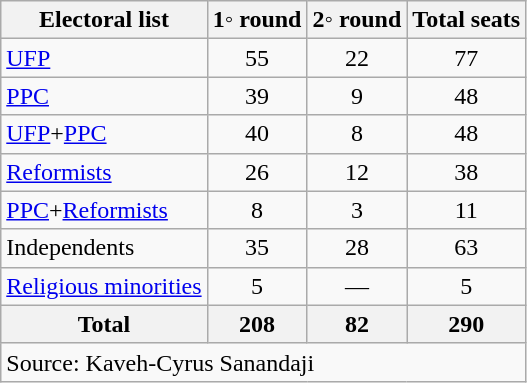<table class=wikitable style=text-align:center>
<tr>
<th>Electoral list</th>
<th>1◦ round</th>
<th>2◦ round</th>
<th>Total seats</th>
</tr>
<tr>
<td align=left><a href='#'>UFP</a></td>
<td>55</td>
<td>22</td>
<td>77</td>
</tr>
<tr>
<td align=left><a href='#'>PPC</a></td>
<td>39</td>
<td>9</td>
<td>48</td>
</tr>
<tr>
<td align=left><a href='#'>UFP</a>+<a href='#'>PPC</a></td>
<td>40</td>
<td>8</td>
<td>48</td>
</tr>
<tr>
<td align=left><a href='#'>Reformists</a></td>
<td>26</td>
<td>12</td>
<td>38</td>
</tr>
<tr>
<td align=left><a href='#'>PPC</a>+<a href='#'>Reformists</a></td>
<td>8</td>
<td>3</td>
<td>11</td>
</tr>
<tr>
<td align=left>Independents</td>
<td>35</td>
<td>28</td>
<td>63</td>
</tr>
<tr>
<td align=left><a href='#'>Religious minorities</a></td>
<td>5</td>
<td>—</td>
<td>5</td>
</tr>
<tr>
<th align=left>Total</th>
<th>208</th>
<th>82</th>
<th>290</th>
</tr>
<tr>
<td colspan=4 align=left>Source: Kaveh-Cyrus Sanandaji</td>
</tr>
</table>
